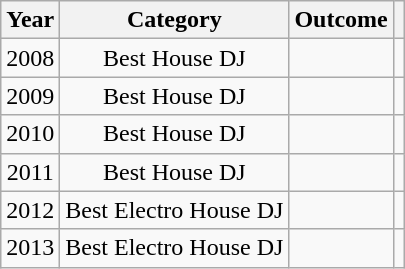<table class="wikitable plainrowheaders" style="text-align:center;">
<tr>
<th>Year</th>
<th>Category</th>
<th>Outcome</th>
<th></th>
</tr>
<tr>
<td>2008</td>
<td>Best House DJ</td>
<td></td>
<td></td>
</tr>
<tr>
<td>2009</td>
<td>Best House DJ</td>
<td></td>
<td></td>
</tr>
<tr>
<td>2010</td>
<td>Best House DJ</td>
<td></td>
<td></td>
</tr>
<tr>
<td>2011</td>
<td>Best House DJ</td>
<td></td>
<td></td>
</tr>
<tr>
<td>2012</td>
<td>Best Electro House DJ</td>
<td></td>
<td></td>
</tr>
<tr>
<td>2013</td>
<td>Best Electro House DJ</td>
<td></td>
<td></td>
</tr>
</table>
